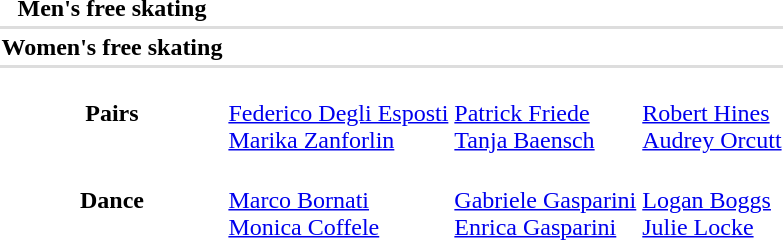<table>
<tr>
<th scope="row">Men's free skating</th>
<td></td>
<td></td>
<td></td>
</tr>
<tr bgcolor=#DDDDDD>
<td colspan=4></td>
</tr>
<tr>
<th scope="row">Women's free skating</th>
<td></td>
<td></td>
<td></td>
</tr>
<tr bgcolor=#DDDDDD>
<td colspan=4></td>
</tr>
<tr>
<th scope="row">Pairs</th>
<td><br><a href='#'>Federico Degli Esposti</a><br><a href='#'>Marika Zanforlin</a></td>
<td><br><a href='#'>Patrick Friede</a><br><a href='#'>Tanja Baensch</a></td>
<td><br><a href='#'>Robert Hines</a><br><a href='#'>Audrey Orcutt</a></td>
</tr>
<tr>
<th scope="row">Dance</th>
<td><br><a href='#'>Marco Bornati</a><br><a href='#'>Monica Coffele</a></td>
<td><br><a href='#'>Gabriele Gasparini</a><br><a href='#'>Enrica Gasparini</a></td>
<td><br><a href='#'>Logan Boggs</a><br><a href='#'>Julie Locke</a></td>
</tr>
</table>
